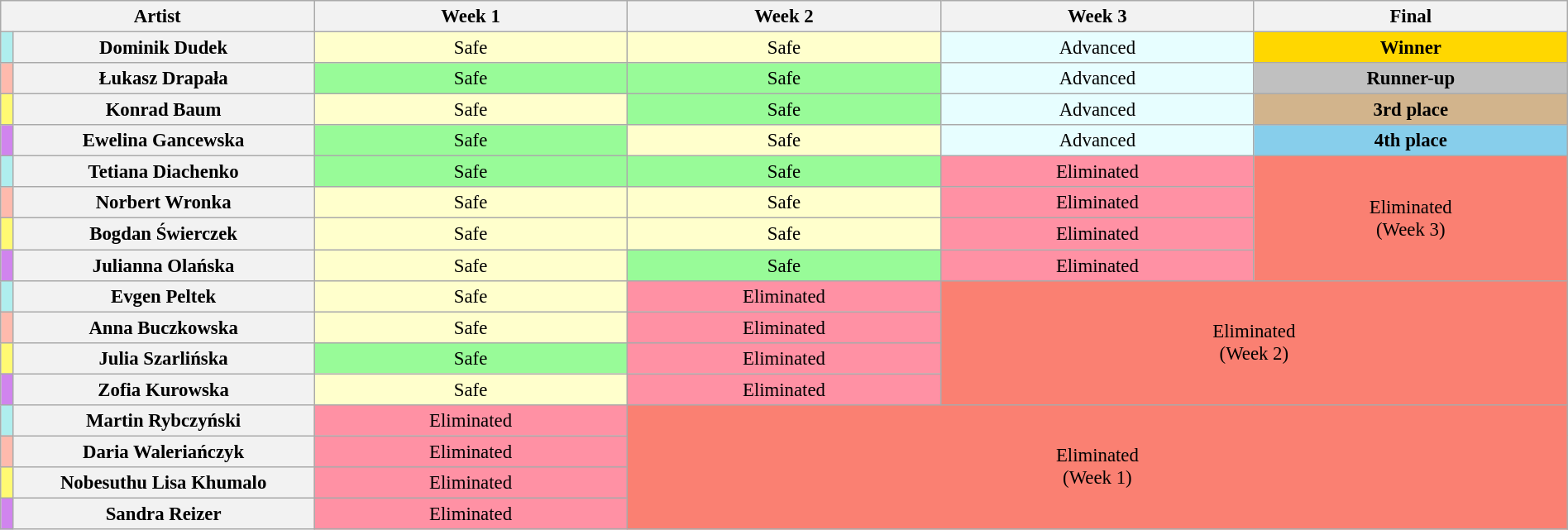<table class="wikitable" style="font-size:95%; text-align:center; width:100%">
<tr>
<th style="width:15%" colspan="2">Artist</th>
<th style="width:15%">Week 1</th>
<th style="width:15%">Week 2</th>
<th style="width:15%">Week 3</th>
<th style="width:15%">Final</th>
</tr>
<tr>
<th style="background:#afeeee"></th>
<th>Dominik Dudek</th>
<td style="background:#ffffcc">Safe</td>
<td style="background:#ffffcc">Safe</td>
<td style="background:#E7FEFF">Advanced</td>
<th style="background: gold">Winner</th>
</tr>
<tr>
<th style="background:#febaad"></th>
<th>Łukasz Drapała</th>
<td style="background: palegreen">Safe</td>
<td style="background: palegreen">Safe</td>
<td style="background:#E7FEFF">Advanced</td>
<th style="background: silver">Runner-up</th>
</tr>
<tr>
<th style="background:#fffa73"></th>
<th>Konrad Baum</th>
<td style="background:#ffffcc">Safe</td>
<td style="background: palegreen">Safe</td>
<td style="background:#E7FEFF">Advanced</td>
<th style="background: tan">3rd place</th>
</tr>
<tr>
<th style="background:#d084ee"></th>
<th>Ewelina Gancewska</th>
<td style="background: palegreen">Safe</td>
<td style="background:#ffffcc">Safe</td>
<td style="background:#E7FEFF">Advanced</td>
<th style="background: skyblue">4th place</th>
</tr>
<tr>
<th style="background:#afeeee"></th>
<th>Tetiana Diachenko</th>
<td style="background: palegreen">Safe</td>
<td style="background: palegreen">Safe</td>
<td style="background:#FF91A4">Eliminated</td>
<td rowspan="4" style="background:salmon">Eliminated<br>(Week 3)</td>
</tr>
<tr>
<th style="background:#febaad"></th>
<th>Norbert Wronka</th>
<td style="background:#ffffcc">Safe</td>
<td style="background:#ffffcc">Safe</td>
<td style="background:#FF91A4">Eliminated</td>
</tr>
<tr>
<th style="background:#fffa73"></th>
<th>Bogdan Świerczek</th>
<td style="background:#ffffcc">Safe</td>
<td style="background:#ffffcc">Safe</td>
<td style="background:#FF91A4">Eliminated</td>
</tr>
<tr>
<th style="background:#d084ee"></th>
<th>Julianna Olańska</th>
<td style="background:#ffffcc">Safe</td>
<td style="background: palegreen">Safe</td>
<td style="background:#FF91A4">Eliminated</td>
</tr>
<tr>
<th style="background:#afeeee"></th>
<th>Evgen Peltek</th>
<td style="background:#ffffcc">Safe</td>
<td style="background:#FF91A4">Eliminated</td>
<td colspan="4" rowspan="4" style="background:salmon">Eliminated<br>(Week 2)</td>
</tr>
<tr>
<th style="background:#febaad"></th>
<th>Anna Buczkowska</th>
<td style="background:#ffffcc">Safe</td>
<td style="background:#FF91A4">Eliminated</td>
</tr>
<tr>
<th style="background:#fffa73"></th>
<th>Julia Szarlińska</th>
<td style="background: palegreen">Safe</td>
<td style="background:#FF91A4">Eliminated</td>
</tr>
<tr>
<th style="background:#d084ee"></th>
<th>Zofia Kurowska</th>
<td style="background:#ffffcc">Safe</td>
<td style="background:#FF91A4">Eliminated</td>
</tr>
<tr>
<th style="background:#afeeee"></th>
<th>Martin Rybczyński</th>
<td style="background:#FF91A4">Eliminated</td>
<td colspan="4" rowspan="8" style="background:salmon">Eliminated<br>(Week 1)</td>
</tr>
<tr>
<th style="background:#febaad"></th>
<th>Daria Waleriańczyk</th>
<td style="background:#FF91A4">Eliminated</td>
</tr>
<tr>
<th style="background:#fffa73"></th>
<th>Nobesuthu Lisa Khumalo</th>
<td style="background:#FF91A4">Eliminated</td>
</tr>
<tr>
<th style="background:#d084ee"></th>
<th>Sandra Reizer</th>
<td style="background:#FF91A4">Eliminated</td>
</tr>
</table>
